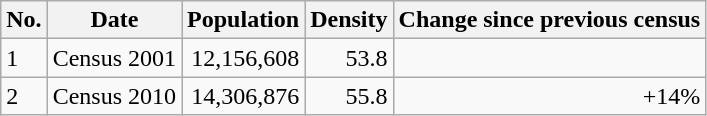<table class="wikitable">
<tr>
<th align="center">No.</th>
<th align="center">Date</th>
<th align="right">Population</th>
<th align="center">Density</th>
<th align="center">Change since previous census</th>
</tr>
<tr>
<td>1</td>
<td>Census 2001</td>
<td align="right">12,156,608</td>
<td align="right">53.8</td>
<td align="right"></td>
</tr>
<tr>
<td>2</td>
<td>Census 2010</td>
<td align="right">14,306,876</td>
<td align="right">55.8</td>
<td align="right">+14%</td>
</tr>
</table>
